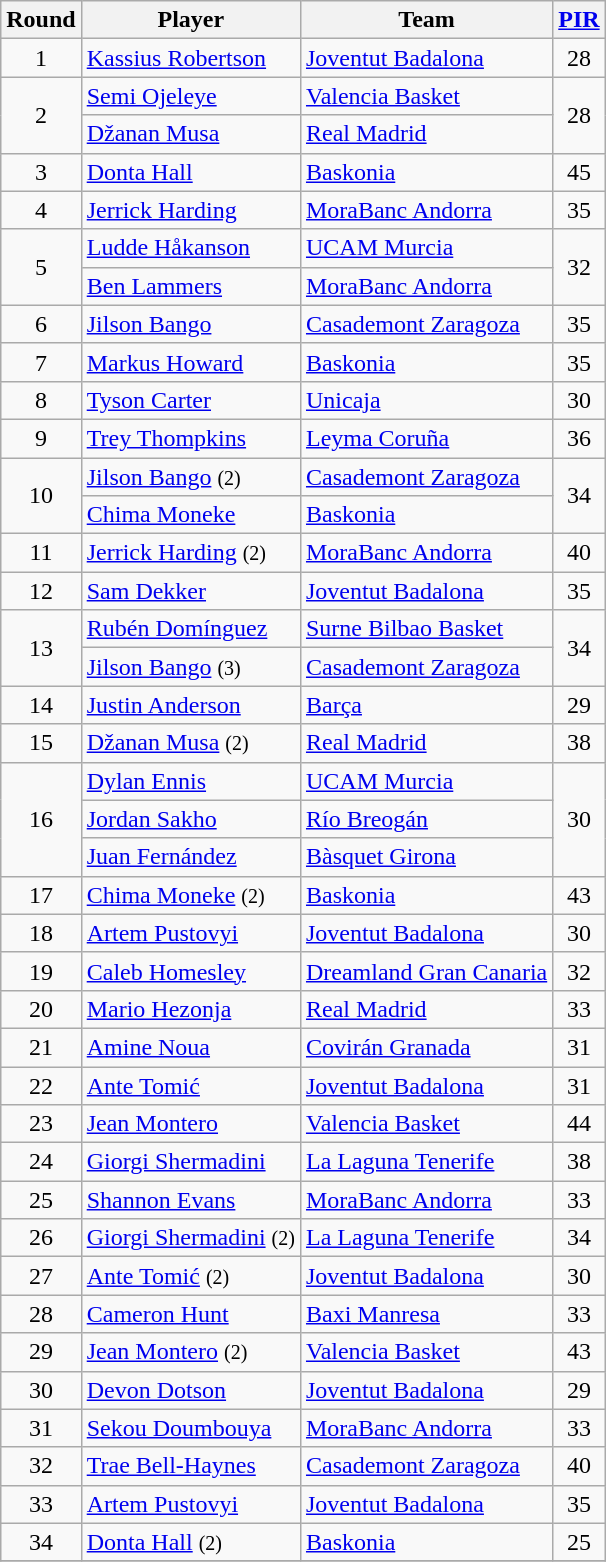<table class="wikitable sortable" style="text-align: center;">
<tr>
<th>Round</th>
<th>Player</th>
<th>Team</th>
<th><a href='#'>PIR</a></th>
</tr>
<tr>
<td>1</td>
<td style="text-align:left;"> <a href='#'>Kassius Robertson</a></td>
<td style="text-align:left;"><a href='#'>Joventut Badalona</a></td>
<td>28</td>
</tr>
<tr>
<td rowspan="2">2</td>
<td style="text-align:left;"> <a href='#'>Semi Ojeleye</a></td>
<td style="text-align:left;"><a href='#'>Valencia Basket</a></td>
<td rowspan="2">28</td>
</tr>
<tr>
<td style="text-align:left;"> <a href='#'>Džanan Musa</a></td>
<td style="text-align:left;"><a href='#'>Real Madrid</a></td>
</tr>
<tr>
<td>3</td>
<td style="text-align:left;"> <a href='#'>Donta Hall</a></td>
<td style="text-align:left;"><a href='#'>Baskonia</a></td>
<td>45</td>
</tr>
<tr>
<td>4</td>
<td style="text-align:left;"> <a href='#'>Jerrick Harding</a></td>
<td style="text-align:left;"><a href='#'>MoraBanc Andorra</a></td>
<td>35</td>
</tr>
<tr>
<td rowspan="2">5</td>
<td style="text-align:left;"> <a href='#'>Ludde Håkanson</a></td>
<td style="text-align:left;"><a href='#'>UCAM Murcia</a></td>
<td rowspan="2">32</td>
</tr>
<tr>
<td style="text-align:left;"> <a href='#'>Ben Lammers</a></td>
<td style="text-align:left;"><a href='#'>MoraBanc Andorra</a></td>
</tr>
<tr>
<td>6</td>
<td style="text-align:left;"> <a href='#'>Jilson Bango</a></td>
<td style="text-align:left;"><a href='#'>Casademont Zaragoza</a></td>
<td>35</td>
</tr>
<tr>
<td>7</td>
<td style="text-align:left;"> <a href='#'>Markus Howard</a></td>
<td style="text-align:left;"><a href='#'>Baskonia</a></td>
<td>35</td>
</tr>
<tr>
<td>8</td>
<td style="text-align:left;"> <a href='#'>Tyson Carter</a></td>
<td style="text-align:left;"><a href='#'>Unicaja</a></td>
<td>30</td>
</tr>
<tr>
<td>9</td>
<td style="text-align:left;"> <a href='#'>Trey Thompkins</a></td>
<td style="text-align:left;"><a href='#'>Leyma Coruña</a></td>
<td>36</td>
</tr>
<tr>
<td rowspan="2">10</td>
<td style="text-align:left;"> <a href='#'>Jilson Bango</a> <small>(2)</small></td>
<td style="text-align:left;"><a href='#'>Casademont Zaragoza</a></td>
<td rowspan="2">34</td>
</tr>
<tr>
<td style="text-align:left;"> <a href='#'>Chima Moneke</a></td>
<td style="text-align:left;"><a href='#'>Baskonia</a></td>
</tr>
<tr>
<td>11</td>
<td style="text-align:left;"> <a href='#'>Jerrick Harding</a> <small>(2)</small></td>
<td style="text-align:left;"><a href='#'>MoraBanc Andorra</a></td>
<td>40</td>
</tr>
<tr>
<td>12</td>
<td style="text-align:left;"> <a href='#'>Sam Dekker</a></td>
<td style="text-align:left;"><a href='#'>Joventut Badalona</a></td>
<td>35</td>
</tr>
<tr>
<td rowspan="2">13</td>
<td style="text-align:left;"> <a href='#'>Rubén Domínguez</a></td>
<td style="text-align:left;"><a href='#'>Surne Bilbao Basket</a></td>
<td rowspan="2">34</td>
</tr>
<tr>
<td style="text-align:left;"> <a href='#'>Jilson Bango</a> <small>(3)</small></td>
<td style="text-align:left;"><a href='#'>Casademont Zaragoza</a></td>
</tr>
<tr>
<td>14</td>
<td style="text-align:left;"> <a href='#'>Justin Anderson</a></td>
<td style="text-align:left;"><a href='#'>Barça</a></td>
<td>29</td>
</tr>
<tr>
<td>15</td>
<td style="text-align:left;"> <a href='#'>Džanan Musa</a> <small>(2)</small></td>
<td style="text-align:left;"><a href='#'>Real Madrid</a></td>
<td>38</td>
</tr>
<tr>
<td rowspan="3">16</td>
<td style="text-align:left;"> <a href='#'>Dylan Ennis</a></td>
<td style="text-align:left;"><a href='#'>UCAM Murcia</a></td>
<td rowspan="3">30</td>
</tr>
<tr>
<td style="text-align:left;"> <a href='#'>Jordan Sakho</a></td>
<td style="text-align:left;"><a href='#'>Río Breogán</a></td>
</tr>
<tr>
<td style="text-align:left;"> <a href='#'>Juan Fernández</a></td>
<td style="text-align:left;"><a href='#'>Bàsquet Girona</a></td>
</tr>
<tr>
<td>17</td>
<td style="text-align:left;"> <a href='#'>Chima Moneke</a> <small>(2)</small></td>
<td style="text-align:left;"><a href='#'>Baskonia</a></td>
<td>43</td>
</tr>
<tr>
<td>18</td>
<td style="text-align:left;"> <a href='#'>Artem Pustovyi</a></td>
<td style="text-align:left;"><a href='#'>Joventut Badalona</a></td>
<td>30</td>
</tr>
<tr>
<td>19</td>
<td style="text-align:left;"> <a href='#'>Caleb Homesley</a></td>
<td style="text-align:left;"><a href='#'>Dreamland Gran Canaria</a></td>
<td>32</td>
</tr>
<tr>
<td>20</td>
<td style="text-align:left;"> <a href='#'>Mario Hezonja</a></td>
<td style="text-align:left;"><a href='#'>Real Madrid</a></td>
<td>33</td>
</tr>
<tr>
<td>21</td>
<td style="text-align:left;"> <a href='#'>Amine Noua</a></td>
<td style="text-align:left;"><a href='#'>Covirán Granada</a></td>
<td>31</td>
</tr>
<tr>
<td>22</td>
<td style="text-align:left;"> <a href='#'>Ante Tomić</a></td>
<td style="text-align:left;"><a href='#'>Joventut Badalona</a></td>
<td>31</td>
</tr>
<tr>
<td>23</td>
<td style="text-align:left;"> <a href='#'>Jean Montero</a></td>
<td style="text-align:left;"><a href='#'>Valencia Basket</a></td>
<td>44</td>
</tr>
<tr>
<td>24</td>
<td style="text-align:left;"> <a href='#'>Giorgi Shermadini</a></td>
<td style="text-align:left;"><a href='#'>La Laguna Tenerife</a></td>
<td>38</td>
</tr>
<tr>
<td>25</td>
<td style="text-align:left;"> <a href='#'>Shannon Evans</a></td>
<td style="text-align:left;"><a href='#'>MoraBanc Andorra</a></td>
<td>33</td>
</tr>
<tr>
<td>26</td>
<td style="text-align:left;"> <a href='#'>Giorgi Shermadini</a> <small>(2)</small></td>
<td style="text-align:left;"><a href='#'>La Laguna Tenerife</a></td>
<td>34</td>
</tr>
<tr>
<td>27</td>
<td style="text-align:left;"> <a href='#'>Ante Tomić</a> <small>(2)</small></td>
<td style="text-align:left;"><a href='#'>Joventut Badalona</a></td>
<td>30</td>
</tr>
<tr>
<td>28</td>
<td style="text-align:left;"> <a href='#'>Cameron Hunt</a></td>
<td style="text-align:left;"><a href='#'>Baxi Manresa</a></td>
<td>33</td>
</tr>
<tr>
<td>29</td>
<td style="text-align:left;"> <a href='#'>Jean Montero</a> <small>(2)</small></td>
<td style="text-align:left;"><a href='#'>Valencia Basket</a></td>
<td>43</td>
</tr>
<tr>
<td>30</td>
<td style="text-align:left;"> <a href='#'>Devon Dotson</a></td>
<td style="text-align:left;"><a href='#'>Joventut Badalona</a></td>
<td>29</td>
</tr>
<tr>
<td>31</td>
<td style="text-align:left;"> <a href='#'>Sekou Doumbouya</a></td>
<td style="text-align:left;"><a href='#'>MoraBanc Andorra</a></td>
<td>33</td>
</tr>
<tr>
<td>32</td>
<td style="text-align:left;"> <a href='#'>Trae Bell-Haynes</a></td>
<td style="text-align:left;"><a href='#'>Casademont Zaragoza</a></td>
<td>40</td>
</tr>
<tr>
<td>33</td>
<td style="text-align:left;"> <a href='#'>Artem Pustovyi</a></td>
<td style="text-align:left;"><a href='#'>Joventut Badalona</a></td>
<td>35</td>
</tr>
<tr>
<td>34</td>
<td style="text-align:left;"> <a href='#'>Donta Hall</a> <small>(2)</small></td>
<td style="text-align:left;"><a href='#'>Baskonia</a></td>
<td>25</td>
</tr>
<tr>
</tr>
</table>
